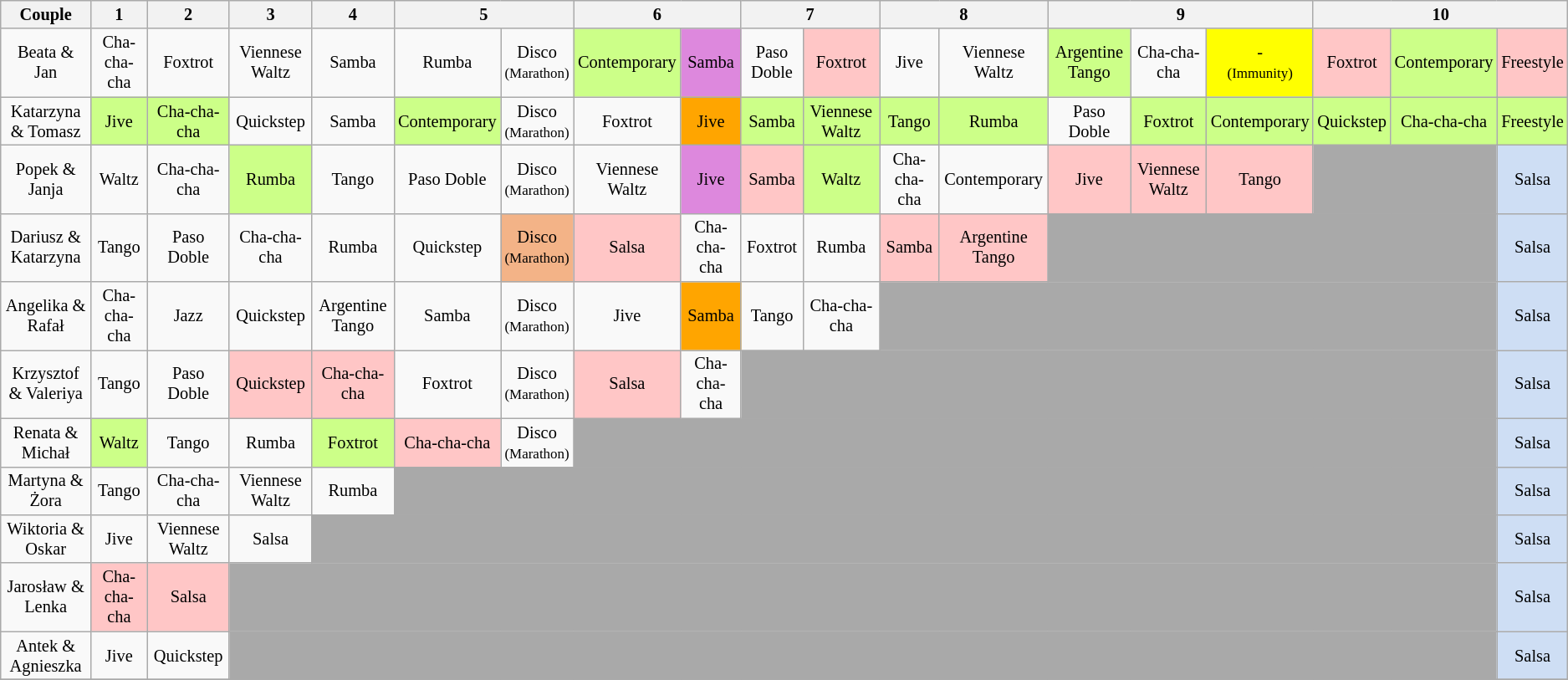<table class="wikitable" style="text-align:center; font-size:85%; line-height:16px">
<tr>
<th>Couple</th>
<th>1</th>
<th>2</th>
<th>3</th>
<th>4</th>
<th colspan="2">5</th>
<th colspan="2">6</th>
<th colspan="2">7</th>
<th colspan="2">8</th>
<th colspan="3">9</th>
<th colspan="3">10</th>
</tr>
<tr>
<td>Beata & Jan</td>
<td>Cha-cha-cha</td>
<td>Foxtrot</td>
<td>Viennese Waltz</td>
<td>Samba</td>
<td>Rumba</td>
<td>Disco<br><small>(Marathon)</small></td>
<td style="background:#ccff88;">Contemporary</td>
<td style="background:#dd88dd">Samba</td>
<td>Paso Doble</td>
<td style="background:#ffc6c6;">Foxtrot</td>
<td>Jive</td>
<td>Viennese Waltz</td>
<td style="background:#ccff88;">Argentine Tango</td>
<td>Cha-cha-cha</td>
<td style="background:yellow;">-<br><small>(Immunity)</small></td>
<td style="background:#ffc6c6;">Foxtrot</td>
<td style="background:#ccff88;">Contemporary</td>
<td style="background:#ffc6c6;">Freestyle</td>
</tr>
<tr>
<td>Katarzyna & Tomasz</td>
<td style="background:#ccff88;">Jive</td>
<td style="background:#ccff88;">Cha-cha-cha</td>
<td>Quickstep</td>
<td>Samba</td>
<td style="background:#ccff88;">Contemporary</td>
<td>Disco<br><small>(Marathon)</small></td>
<td>Foxtrot</td>
<td style="background:orange">Jive</td>
<td style="background:#ccff88;">Samba</td>
<td style="background:#ccff88;">Viennese Waltz</td>
<td style="background:#ccff88;">Tango</td>
<td style="background:#ccff88;">Rumba</td>
<td>Paso Doble</td>
<td style="background:#ccff88;">Foxtrot</td>
<td style="background:#ccff88;">Contemporary</td>
<td style="background:#ccff88;">Quickstep</td>
<td style="background:#ccff88;">Cha-cha-cha</td>
<td style="background:#ccff88;">Freestyle</td>
</tr>
<tr>
<td>Popek & Janja</td>
<td>Waltz</td>
<td>Cha-cha-cha</td>
<td style="background:#ccff88;">Rumba</td>
<td>Tango</td>
<td>Paso Doble</td>
<td>Disco<br><small>(Marathon)</small></td>
<td>Viennese Waltz</td>
<td style="background:#dd88dd">Jive</td>
<td style="background:#ffc6c6;">Samba</td>
<td style="background:#ccff88;">Waltz</td>
<td>Cha-cha-cha</td>
<td>Contemporary</td>
<td style="background:#ffc6c6;">Jive</td>
<td style="background:#ffc6c6;">Viennese Waltz</td>
<td style="background:#ffc6c6;">Tango</td>
<td style="background:darkgrey;" colspan="2"></td>
<td style="background:#CEDEF4;">Salsa</td>
</tr>
<tr>
<td>Dariusz & Katarzyna</td>
<td>Tango</td>
<td>Paso Doble</td>
<td>Cha-cha-cha</td>
<td>Rumba</td>
<td>Quickstep</td>
<td style="background:#F3B387;">Disco<br><small>(Marathon)</small></td>
<td style="background:#ffc6c6;">Salsa</td>
<td>Cha-cha-cha</td>
<td>Foxtrot</td>
<td>Rumba</td>
<td style="background:#ffc6c6;">Samba</td>
<td style="background:#ffc6c6;">Argentine Tango</td>
<td style="background:darkgrey;" colspan="5"></td>
<td style="background:#CEDEF4;">Salsa</td>
</tr>
<tr>
<td>Angelika & Rafał</td>
<td>Cha-cha-cha</td>
<td>Jazz</td>
<td>Quickstep</td>
<td>Argentine Tango</td>
<td>Samba</td>
<td>Disco<br><small>(Marathon)</small></td>
<td>Jive</td>
<td style="background:orange">Samba</td>
<td>Tango</td>
<td>Cha-cha-cha</td>
<td style="background:darkgrey;" colspan="7"></td>
<td style="background:#CEDEF4;">Salsa</td>
</tr>
<tr>
<td>Krzysztof & Valeriya</td>
<td>Tango</td>
<td>Paso Doble</td>
<td style="background:#ffc6c6;">Quickstep</td>
<td style="background:#ffc6c6;">Cha-cha-cha</td>
<td>Foxtrot</td>
<td>Disco<br><small>(Marathon)</small></td>
<td style="background:#ffc6c6;">Salsa</td>
<td>Cha-cha-cha</td>
<td style="background:darkgrey;" colspan="9"></td>
<td style="background:#CEDEF4;">Salsa</td>
</tr>
<tr>
<td>Renata & Michał</td>
<td style="background:#ccff88;">Waltz</td>
<td>Tango</td>
<td>Rumba</td>
<td style="background:#ccff88;">Foxtrot</td>
<td style="background:#ffc6c6;">Cha-cha-cha</td>
<td>Disco<br><small>(Marathon)</small></td>
<td style="background:darkgrey;" colspan="11"></td>
<td style="background:#CEDEF4;">Salsa</td>
</tr>
<tr>
<td>Martyna & Żora</td>
<td>Tango</td>
<td>Cha-cha-cha</td>
<td>Viennese Waltz</td>
<td>Rumba</td>
<td style="background:darkgrey;" colspan="13"></td>
<td style="background:#CEDEF4;">Salsa</td>
</tr>
<tr>
<td>Wiktoria & Oskar</td>
<td>Jive</td>
<td>Viennese Waltz</td>
<td>Salsa</td>
<td style="background:darkgrey;" colspan="14"></td>
<td style="background:#CEDEF4;">Salsa</td>
</tr>
<tr>
<td>Jarosław & Lenka</td>
<td style="background:#ffc6c6;">Cha-cha-cha</td>
<td style="background:#ffc6c6;">Salsa</td>
<td style="background:darkgrey;" colspan="15"></td>
<td style="background:#CEDEF4;">Salsa</td>
</tr>
<tr>
<td>Antek & Agnieszka</td>
<td>Jive</td>
<td>Quickstep</td>
<td style="background:darkgrey;" colspan="15"></td>
<td style="background:#CEDEF4;">Salsa</td>
</tr>
<tr>
</tr>
</table>
